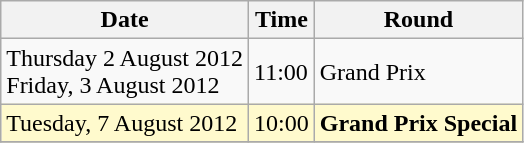<table class="wikitable">
<tr>
<th>Date</th>
<th>Time</th>
<th>Round</th>
</tr>
<tr>
<td>Thursday 2 August 2012<br>Friday, 3 August 2012</td>
<td>11:00</td>
<td>Grand Prix</td>
</tr>
<tr>
<td style=background:lemonchiffon>Tuesday, 7 August 2012</td>
<td style=background:lemonchiffon>10:00</td>
<td style=background:lemonchiffon><strong>Grand Prix Special</strong></td>
</tr>
<tr>
</tr>
</table>
